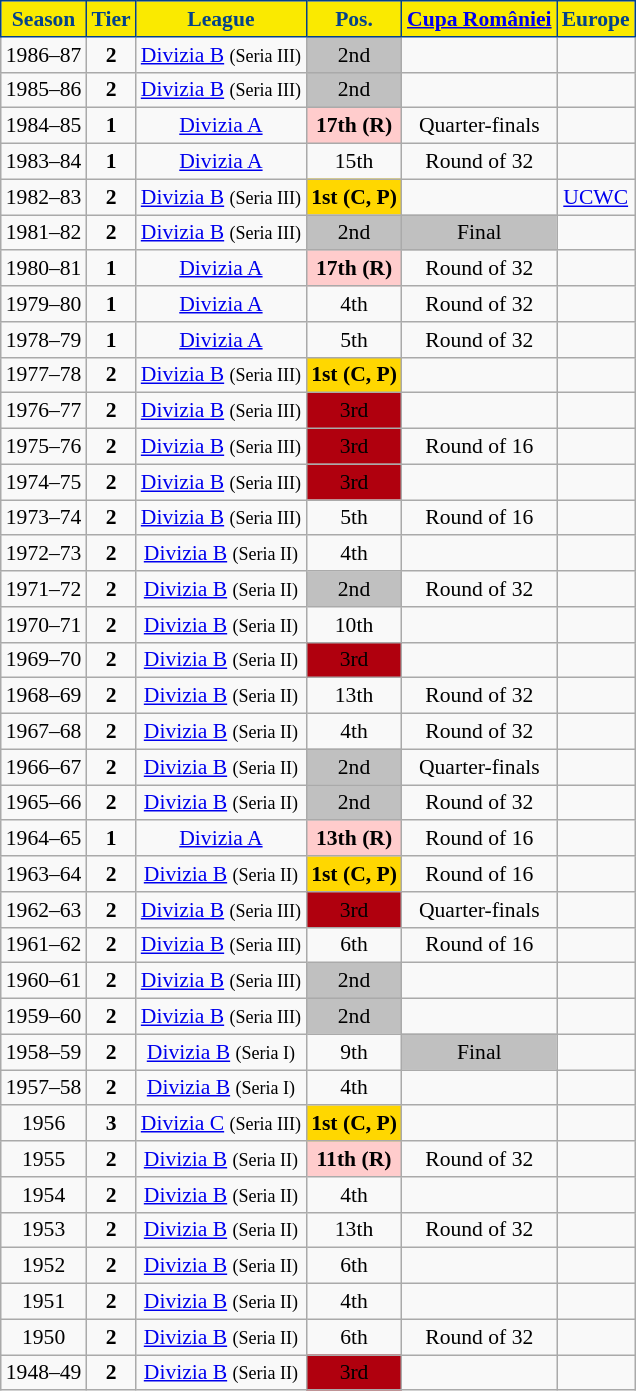<table class="wikitable" style="text-align:center; font-size:90%">
<tr style="background:#efefef;">
<th style="background:#faea00;color:#04428b;border:1px solid #04428b;">Season</th>
<th style="background:#faea00;color:#04428b;border:1px solid #04428b;">Tier</th>
<th style="background:#faea00;color:#04428b;border:1px solid #04428b;">League</th>
<th style="background:#faea00;color:#04428b;border:1px solid #04428b;">Pos.</th>
<th style="background:#faea00;color:#04428b;border:1px solid #04428b;"><a href='#'>Cupa României</a></th>
<th style="background:#faea00;color:#04428b;border:1px solid #04428b;">Europe</th>
</tr>
<tr>
<td>1986–87</td>
<td><strong>2</strong></td>
<td><a href='#'>Divizia B</a> <small>(Seria III)</small></td>
<td align=center bgcolor=silver>2nd</td>
<td></td>
<td></td>
</tr>
<tr>
<td>1985–86</td>
<td><strong>2</strong></td>
<td><a href='#'>Divizia B</a> <small>(Seria III)</small></td>
<td align=center bgcolor=silver>2nd</td>
<td></td>
<td></td>
</tr>
<tr>
<td>1984–85</td>
<td><strong>1</strong></td>
<td><a href='#'>Divizia A</a></td>
<td align=center bgcolor=FFCCCC><strong>17th</strong> <strong>(R)</strong></td>
<td>Quarter-finals</td>
<td></td>
</tr>
<tr>
<td>1983–84</td>
<td><strong>1</strong></td>
<td><a href='#'>Divizia A</a></td>
<td align=center>15th</td>
<td>Round of 32</td>
<td></td>
</tr>
<tr>
<td>1982–83</td>
<td><strong>2</strong></td>
<td><a href='#'>Divizia B</a> <small>(Seria III)</small></td>
<td align=center bgcolor=gold><strong>1st</strong> <strong>(C, P)</strong></td>
<td></td>
<td><a href='#'>UCWC</a></td>
</tr>
<tr>
<td>1981–82</td>
<td><strong>2</strong></td>
<td><a href='#'>Divizia B</a> <small>(Seria III)</small></td>
<td align=center bgcolor=silver>2nd</td>
<td bgcolor=silver>Final</td>
<td></td>
</tr>
<tr>
<td>1980–81</td>
<td><strong>1</strong></td>
<td><a href='#'>Divizia A</a></td>
<td align=center bgcolor=FFCCCC><strong>17th</strong> <strong>(R)</strong></td>
<td>Round of 32</td>
<td></td>
</tr>
<tr>
<td>1979–80</td>
<td><strong>1</strong></td>
<td><a href='#'>Divizia A</a></td>
<td align=center>4th</td>
<td>Round of 32</td>
<td></td>
</tr>
<tr>
<td>1978–79</td>
<td><strong>1</strong></td>
<td><a href='#'>Divizia A</a></td>
<td align=center>5th</td>
<td>Round of 32</td>
<td></td>
</tr>
<tr>
<td>1977–78</td>
<td><strong>2</strong></td>
<td><a href='#'>Divizia B</a> <small>(Seria III)</small></td>
<td align=center bgcolor=gold><strong>1st</strong> <strong>(C, P)</strong></td>
<td></td>
<td></td>
</tr>
<tr>
<td>1976–77</td>
<td><strong>2</strong></td>
<td><a href='#'>Divizia B</a> <small>(Seria III)</small></td>
<td align=center bgcolor=bronze>3rd</td>
<td></td>
<td></td>
</tr>
<tr>
<td>1975–76</td>
<td><strong>2</strong></td>
<td><a href='#'>Divizia B</a> <small>(Seria III)</small></td>
<td align=center bgcolor=bronze>3rd</td>
<td>Round of 16</td>
<td></td>
</tr>
<tr>
<td>1974–75</td>
<td><strong>2</strong></td>
<td><a href='#'>Divizia B</a> <small>(Seria III)</small></td>
<td align=center bgcolor=bronze>3rd</td>
<td></td>
<td></td>
</tr>
<tr>
<td>1973–74</td>
<td><strong>2</strong></td>
<td><a href='#'>Divizia B</a> <small>(Seria III)</small></td>
<td align=center>5th</td>
<td>Round of 16</td>
<td></td>
</tr>
<tr>
<td>1972–73</td>
<td><strong>2</strong></td>
<td><a href='#'>Divizia B</a> <small>(Seria II)</small></td>
<td align=center>4th</td>
<td></td>
<td></td>
</tr>
<tr>
<td>1971–72</td>
<td><strong>2</strong></td>
<td><a href='#'>Divizia B</a> <small>(Seria II)</small></td>
<td align=center bgcolor=silver>2nd</td>
<td>Round of 32</td>
<td></td>
</tr>
<tr>
<td>1970–71</td>
<td><strong>2</strong></td>
<td><a href='#'>Divizia B</a> <small>(Seria II)</small></td>
<td align=center>10th</td>
<td></td>
<td></td>
</tr>
<tr>
<td>1969–70</td>
<td><strong>2</strong></td>
<td><a href='#'>Divizia B</a> <small>(Seria II)</small></td>
<td align=center bgcolor=bronze>3rd</td>
<td></td>
<td></td>
</tr>
<tr>
<td>1968–69</td>
<td><strong>2</strong></td>
<td><a href='#'>Divizia B</a> <small>(Seria II)</small></td>
<td align=center>13th</td>
<td>Round of 32</td>
<td></td>
</tr>
<tr>
<td>1967–68</td>
<td><strong>2</strong></td>
<td><a href='#'>Divizia B</a> <small>(Seria II)</small></td>
<td align=center>4th</td>
<td>Round of 32</td>
<td></td>
</tr>
<tr>
<td>1966–67</td>
<td><strong>2</strong></td>
<td><a href='#'>Divizia B</a> <small>(Seria II)</small></td>
<td align=center bgcolor=silver>2nd</td>
<td>Quarter-finals</td>
<td></td>
</tr>
<tr>
<td>1965–66</td>
<td><strong>2</strong></td>
<td><a href='#'>Divizia B</a> <small>(Seria II)</small></td>
<td align=center bgcolor=silver>2nd</td>
<td>Round of 32</td>
<td></td>
</tr>
<tr>
<td>1964–65</td>
<td><strong>1</strong></td>
<td><a href='#'>Divizia A</a></td>
<td align=center bgcolor=FFCCCC><strong>13th</strong> <strong>(R)</strong></td>
<td>Round of 16</td>
<td></td>
</tr>
<tr>
<td>1963–64</td>
<td><strong>2</strong></td>
<td><a href='#'>Divizia B</a> <small>(Seria II)</small></td>
<td align=center bgcolor=gold><strong>1st</strong> <strong>(C, P)</strong></td>
<td>Round of 16</td>
<td></td>
</tr>
<tr>
<td>1962–63</td>
<td><strong>2</strong></td>
<td><a href='#'>Divizia B</a> <small>(Seria III)</small></td>
<td align=center bgcolor=bronze>3rd</td>
<td>Quarter-finals</td>
<td></td>
</tr>
<tr>
<td>1961–62</td>
<td><strong>2</strong></td>
<td><a href='#'>Divizia B</a> <small>(Seria III)</small></td>
<td align=center>6th</td>
<td>Round of 16</td>
<td></td>
</tr>
<tr>
<td>1960–61</td>
<td><strong>2</strong></td>
<td><a href='#'>Divizia B</a> <small>(Seria III)</small></td>
<td align=center bgcolor=silver>2nd</td>
<td></td>
<td></td>
</tr>
<tr>
<td>1959–60</td>
<td><strong>2</strong></td>
<td><a href='#'>Divizia B</a> <small>(Seria III)</small></td>
<td align=center bgcolor=silver>2nd</td>
<td></td>
<td></td>
</tr>
<tr>
<td>1958–59</td>
<td><strong>2</strong></td>
<td><a href='#'>Divizia B</a> <small>(Seria I)</small></td>
<td align=center>9th</td>
<td bgcolor=silver>Final</td>
<td></td>
</tr>
<tr>
<td>1957–58</td>
<td><strong>2</strong></td>
<td><a href='#'>Divizia B</a> <small>(Seria I)</small></td>
<td align=center>4th</td>
<td></td>
<td></td>
</tr>
<tr>
<td>1956</td>
<td><strong>3</strong></td>
<td><a href='#'>Divizia C</a> <small>(Seria III)</small></td>
<td align=center bgcolor=gold><strong>1st</strong> <strong>(C, P)</strong></td>
<td></td>
<td></td>
</tr>
<tr>
<td>1955</td>
<td><strong>2</strong></td>
<td><a href='#'>Divizia B</a> <small>(Seria II)</small></td>
<td align=center bgcolor=FFCCCC><strong>11th</strong> <strong>(R)</strong></td>
<td>Round of 32</td>
<td></td>
</tr>
<tr>
<td>1954</td>
<td><strong>2</strong></td>
<td><a href='#'>Divizia B</a> <small>(Seria II)</small></td>
<td align=center>4th</td>
<td></td>
<td></td>
</tr>
<tr>
<td>1953</td>
<td><strong>2</strong></td>
<td><a href='#'>Divizia B</a> <small>(Seria II)</small></td>
<td align=center>13th</td>
<td>Round of 32</td>
<td></td>
</tr>
<tr>
<td>1952</td>
<td><strong>2</strong></td>
<td><a href='#'>Divizia B</a> <small>(Seria II)</small></td>
<td align=center>6th</td>
<td></td>
<td></td>
</tr>
<tr>
<td>1951</td>
<td><strong>2</strong></td>
<td><a href='#'>Divizia B</a> <small>(Seria II)</small></td>
<td align=center>4th</td>
<td></td>
<td></td>
</tr>
<tr>
<td>1950</td>
<td><strong>2</strong></td>
<td><a href='#'>Divizia B</a> <small>(Seria II)</small></td>
<td align=center>6th</td>
<td>Round of 32</td>
<td></td>
</tr>
<tr>
<td>1948–49</td>
<td><strong>2</strong></td>
<td><a href='#'>Divizia B</a> <small>(Seria II)</small></td>
<td align=center bgcolor=bronze>3rd</td>
<td></td>
<td></td>
</tr>
</table>
